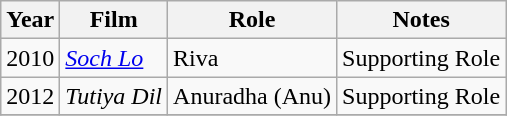<table class="wikitable sortable">
<tr>
<th>Year</th>
<th>Film</th>
<th>Role</th>
<th>Notes</th>
</tr>
<tr>
<td>2010</td>
<td><em><a href='#'>Soch Lo</a></em></td>
<td>Riva</td>
<td>Supporting Role</td>
</tr>
<tr>
<td>2012</td>
<td><em>Tutiya Dil</em></td>
<td>Anuradha (Anu)</td>
<td>Supporting Role</td>
</tr>
<tr>
</tr>
</table>
